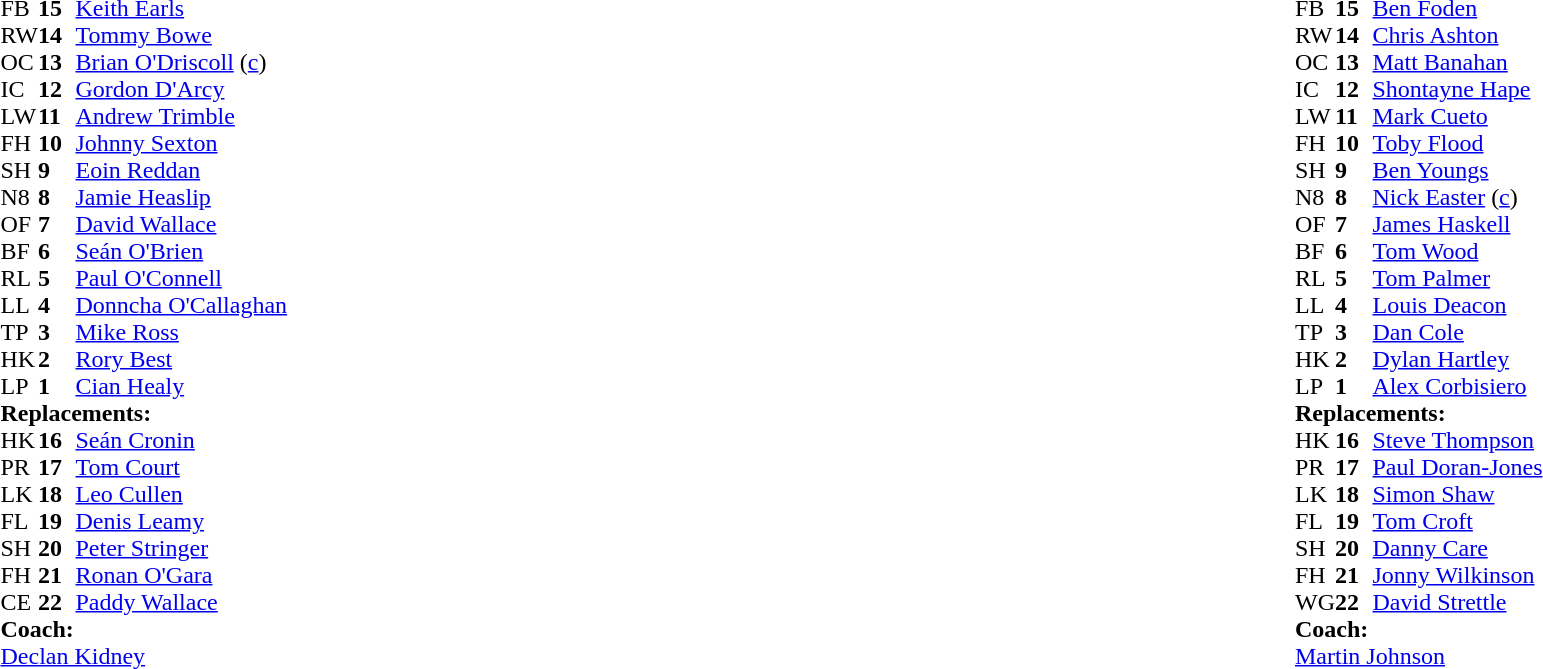<table width="100%">
<tr>
<td valign="top" width="50%"><br><table cellspacing="0" cellpadding="0">
<tr>
<th width="25"></th>
<th width="25"></th>
</tr>
<tr>
<td>FB</td>
<td><strong>15</strong></td>
<td><a href='#'>Keith Earls</a></td>
</tr>
<tr>
<td>RW</td>
<td><strong>14</strong></td>
<td><a href='#'>Tommy Bowe</a></td>
</tr>
<tr>
<td>OC</td>
<td><strong>13</strong></td>
<td><a href='#'>Brian O'Driscoll</a> (<a href='#'>c</a>)</td>
</tr>
<tr>
<td>IC</td>
<td><strong>12</strong></td>
<td><a href='#'>Gordon D'Arcy</a></td>
</tr>
<tr>
<td>LW</td>
<td><strong>11</strong></td>
<td><a href='#'>Andrew Trimble</a></td>
</tr>
<tr>
<td>FH</td>
<td><strong>10</strong></td>
<td><a href='#'>Johnny Sexton</a></td>
<td></td>
<td></td>
</tr>
<tr>
<td>SH</td>
<td><strong>9</strong></td>
<td><a href='#'>Eoin Reddan</a></td>
<td></td>
<td></td>
</tr>
<tr>
<td>N8</td>
<td><strong>8</strong></td>
<td><a href='#'>Jamie Heaslip</a></td>
</tr>
<tr>
<td>OF</td>
<td><strong>7</strong></td>
<td><a href='#'>David Wallace</a></td>
<td></td>
<td></td>
</tr>
<tr>
<td>BF</td>
<td><strong>6</strong></td>
<td><a href='#'>Seán O'Brien</a></td>
</tr>
<tr>
<td>RL</td>
<td><strong>5</strong></td>
<td><a href='#'>Paul O'Connell</a></td>
<td></td>
<td></td>
</tr>
<tr>
<td>LL</td>
<td><strong>4</strong></td>
<td><a href='#'>Donncha O'Callaghan</a></td>
</tr>
<tr>
<td>TP</td>
<td><strong>3</strong></td>
<td><a href='#'>Mike Ross</a></td>
<td></td>
<td></td>
</tr>
<tr>
<td>HK</td>
<td><strong>2</strong></td>
<td><a href='#'>Rory Best</a></td>
<td></td>
<td></td>
</tr>
<tr>
<td>LP</td>
<td><strong>1</strong></td>
<td><a href='#'>Cian Healy</a></td>
</tr>
<tr>
<td colspan="3"><strong>Replacements:</strong></td>
</tr>
<tr>
<td>HK</td>
<td><strong>16</strong></td>
<td><a href='#'>Seán Cronin</a></td>
<td></td>
<td></td>
</tr>
<tr>
<td>PR</td>
<td><strong>17</strong></td>
<td><a href='#'>Tom Court</a></td>
<td></td>
<td></td>
</tr>
<tr>
<td>LK</td>
<td><strong>18</strong></td>
<td><a href='#'>Leo Cullen</a></td>
<td></td>
<td></td>
</tr>
<tr>
<td>FL</td>
<td><strong>19</strong></td>
<td><a href='#'>Denis Leamy</a></td>
<td></td>
<td></td>
</tr>
<tr>
<td>SH</td>
<td><strong>20</strong></td>
<td><a href='#'>Peter Stringer</a></td>
<td></td>
<td></td>
</tr>
<tr>
<td>FH</td>
<td><strong>21</strong></td>
<td><a href='#'>Ronan O'Gara</a></td>
<td></td>
<td></td>
</tr>
<tr>
<td>CE</td>
<td><strong>22</strong></td>
<td><a href='#'>Paddy Wallace</a></td>
</tr>
<tr>
<td colspan="3"><strong>Coach:</strong></td>
</tr>
<tr>
<td colspan="4"> <a href='#'>Declan Kidney</a></td>
</tr>
</table>
</td>
<td valign="top"></td>
<td valign="top" width="50%"><br><table cellspacing="0" cellpadding="0" align="center">
<tr>
<th width="25"></th>
<th width="25"></th>
</tr>
<tr>
<td>FB</td>
<td><strong>15</strong></td>
<td><a href='#'>Ben Foden</a></td>
</tr>
<tr>
<td>RW</td>
<td><strong>14</strong></td>
<td><a href='#'>Chris Ashton</a></td>
</tr>
<tr>
<td>OC</td>
<td><strong>13</strong></td>
<td><a href='#'>Matt Banahan</a></td>
</tr>
<tr>
<td>IC</td>
<td><strong>12</strong></td>
<td><a href='#'>Shontayne Hape</a></td>
</tr>
<tr>
<td>LW</td>
<td><strong>11</strong></td>
<td><a href='#'>Mark Cueto</a></td>
<td></td>
<td></td>
</tr>
<tr>
<td>FH</td>
<td><strong>10</strong></td>
<td><a href='#'>Toby Flood</a></td>
<td></td>
<td></td>
</tr>
<tr>
<td>SH</td>
<td><strong>9</strong></td>
<td><a href='#'>Ben Youngs</a></td>
<td></td>
<td></td>
</tr>
<tr>
<td>N8</td>
<td><strong>8</strong></td>
<td><a href='#'>Nick Easter</a> (<a href='#'>c</a>)</td>
</tr>
<tr>
<td>OF</td>
<td><strong>7</strong></td>
<td><a href='#'>James Haskell</a></td>
</tr>
<tr>
<td>BF</td>
<td><strong>6</strong></td>
<td><a href='#'>Tom Wood</a></td>
</tr>
<tr>
<td>RL</td>
<td><strong>5</strong></td>
<td><a href='#'>Tom Palmer</a></td>
<td></td>
<td></td>
</tr>
<tr>
<td>LL</td>
<td><strong>4</strong></td>
<td><a href='#'>Louis Deacon</a></td>
<td></td>
<td></td>
</tr>
<tr>
<td>TP</td>
<td><strong>3</strong></td>
<td><a href='#'>Dan Cole</a></td>
<td></td>
<td></td>
</tr>
<tr>
<td>HK</td>
<td><strong>2</strong></td>
<td><a href='#'>Dylan Hartley</a></td>
<td></td>
<td></td>
</tr>
<tr>
<td>LP</td>
<td><strong>1</strong></td>
<td><a href='#'>Alex Corbisiero</a></td>
</tr>
<tr>
<td colspan="3"><strong>Replacements:</strong></td>
</tr>
<tr>
<td>HK</td>
<td><strong>16</strong></td>
<td><a href='#'>Steve Thompson</a></td>
<td></td>
<td></td>
</tr>
<tr>
<td>PR</td>
<td><strong>17</strong></td>
<td><a href='#'>Paul Doran-Jones</a></td>
<td></td>
<td></td>
</tr>
<tr>
<td>LK</td>
<td><strong>18</strong></td>
<td><a href='#'>Simon Shaw</a></td>
<td></td>
<td></td>
</tr>
<tr>
<td>FL</td>
<td><strong>19</strong></td>
<td><a href='#'>Tom Croft</a></td>
<td></td>
<td></td>
</tr>
<tr>
<td>SH</td>
<td><strong>20</strong></td>
<td><a href='#'>Danny Care</a></td>
<td></td>
<td></td>
</tr>
<tr>
<td>FH</td>
<td><strong>21</strong></td>
<td><a href='#'>Jonny Wilkinson</a></td>
<td></td>
<td></td>
</tr>
<tr>
<td>WG</td>
<td><strong>22</strong></td>
<td><a href='#'>David Strettle</a></td>
<td></td>
<td></td>
</tr>
<tr>
<td colspan="3"><strong>Coach:</strong></td>
</tr>
<tr>
<td colspan="4"> <a href='#'>Martin Johnson</a></td>
</tr>
</table>
</td>
</tr>
</table>
